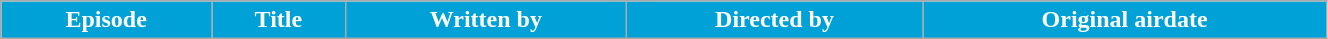<table class="wikitable plainrowheaders" style="width:70%;">
<tr style="color:#fff;">
<th style="background:#00A1D7;">Episode</th>
<th style="background:#00A1D7;">Title</th>
<th style="background:#00A1D7;">Written by</th>
<th style="background:#00A1D7;">Directed by</th>
<th style="background:#00A1D7;">Original airdate<br>
</th>
</tr>
</table>
